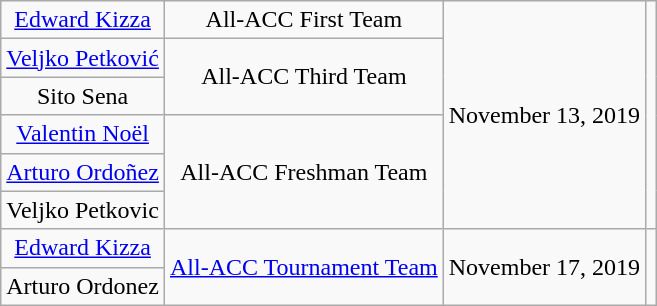<table class="wikitable sortable" style="text-align: center">
<tr>
<td><a href='#'>Edward Kizza</a></td>
<td>All-ACC First Team</td>
<td rowspan=6>November 13, 2019</td>
<td rowspan=6></td>
</tr>
<tr>
<td><a href='#'>Veljko Petković</a></td>
<td rowspan=2>All-ACC Third Team</td>
</tr>
<tr>
<td>Sito Sena</td>
</tr>
<tr>
<td><a href='#'>Valentin Noël</a></td>
<td rowspan=3>All-ACC Freshman Team</td>
</tr>
<tr>
<td><a href='#'>Arturo Ordoñez</a></td>
</tr>
<tr>
<td>Veljko Petkovic</td>
</tr>
<tr>
<td><a href='#'>Edward Kizza</a></td>
<td rowspan=2><a href='#'>All-ACC Tournament Team</a></td>
<td rowspan=2>November 17, 2019</td>
<td rowspan=2></td>
</tr>
<tr>
<td>Arturo Ordonez</td>
</tr>
</table>
